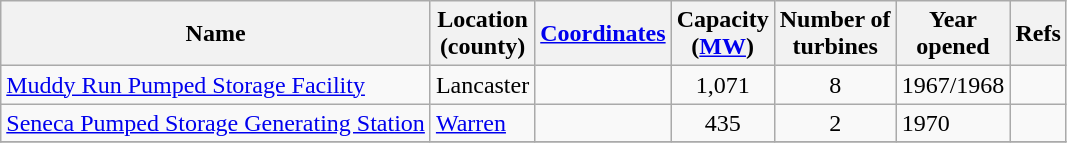<table class="wikitable sortable">
<tr>
<th>Name</th>
<th>Location<br>(county)</th>
<th><a href='#'>Coordinates</a></th>
<th>Capacity<br>(<a href='#'>MW</a>)</th>
<th>Number of<br>turbines</th>
<th>Year<br>opened</th>
<th>Refs</th>
</tr>
<tr>
<td><a href='#'>Muddy Run Pumped Storage Facility</a></td>
<td>Lancaster</td>
<td></td>
<td align="center">1,071</td>
<td align="center">8</td>
<td>1967/1968</td>
<td></td>
</tr>
<tr>
<td><a href='#'>Seneca Pumped Storage Generating Station</a></td>
<td><a href='#'>Warren</a></td>
<td></td>
<td align="center">435</td>
<td align="center">2</td>
<td>1970</td>
<td></td>
</tr>
<tr>
</tr>
</table>
